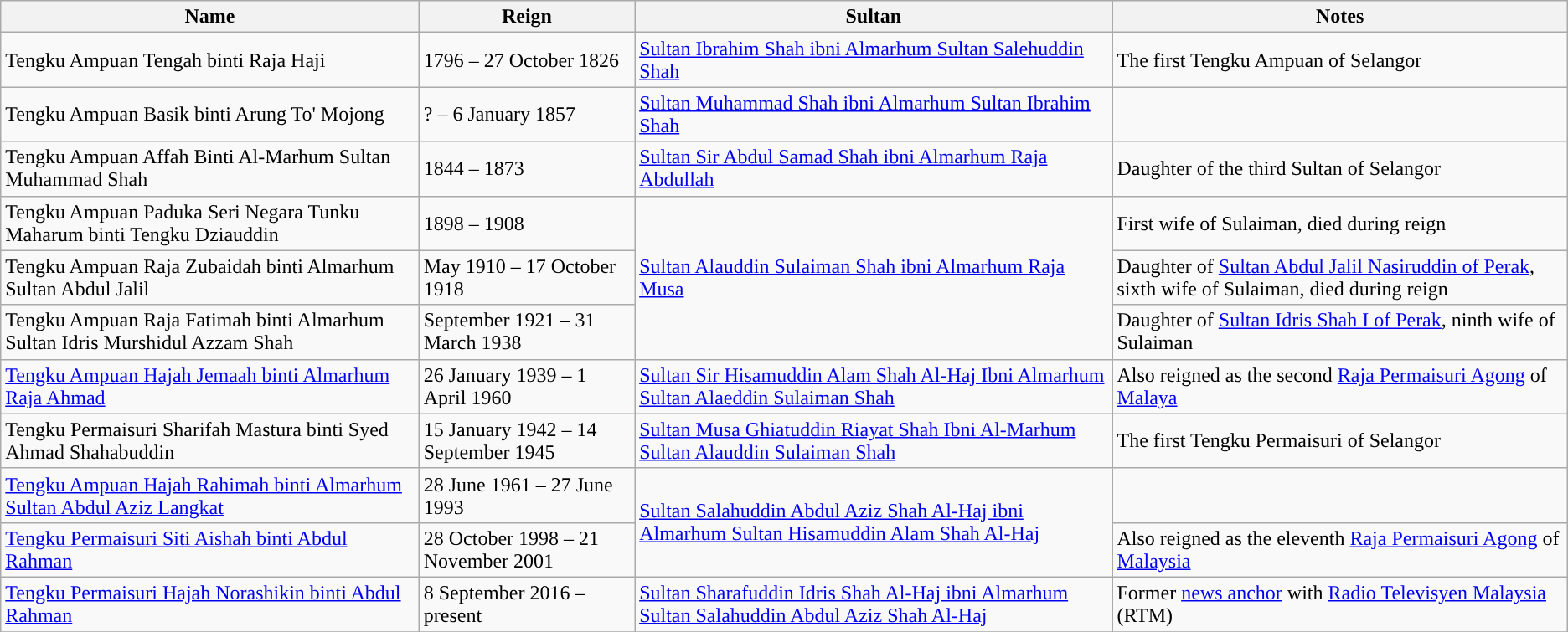<table class="wikitable">
<tr>
<th>Name</th>
<th>Reign</th>
<th>Sultan</th>
<th>Notes</th>
</tr>
<tr>
<td>Tengku Ampuan Tengah binti Raja Haji</td>
<td>1796 – 27 October 1826</td>
<td><a href='#'>Sultan Ibrahim Shah ibni Almarhum Sultan Salehuddin Shah</a></td>
<td>The first Tengku Ampuan of Selangor</td>
</tr>
<tr>
<td>Tengku Ampuan Basik binti Arung To' Mojong</td>
<td>? – 6 January 1857</td>
<td><a href='#'>Sultan Muhammad Shah ibni Almarhum Sultan Ibrahim Shah</a></td>
<td></td>
</tr>
<tr>
<td>Tengku Ampuan Affah Binti Al-Marhum Sultan Muhammad Shah</td>
<td>1844 – 1873</td>
<td><a href='#'>Sultan Sir Abdul Samad Shah ibni Almarhum Raja Abdullah</a></td>
<td>Daughter of the third Sultan of Selangor</td>
</tr>
<tr>
<td>Tengku Ampuan Paduka Seri Negara Tunku Maharum binti Tengku Dziauddin</td>
<td>1898 – 1908</td>
<td rowspan="3"><a href='#'>Sultan Alauddin Sulaiman Shah ibni Almarhum Raja Musa</a></td>
<td>First wife of Sulaiman, died during reign</td>
</tr>
<tr>
<td>Tengku Ampuan Raja Zubaidah binti Almarhum Sultan Abdul Jalil</td>
<td>May 1910 – 17 October 1918</td>
<td>Daughter of <a href='#'>Sultan Abdul Jalil Nasiruddin of Perak</a>, sixth wife of Sulaiman, died during reign</td>
</tr>
<tr>
<td>Tengku Ampuan Raja Fatimah binti Almarhum Sultan Idris Murshidul Azzam Shah</td>
<td>September 1921 – 31 March 1938</td>
<td>Daughter of <a href='#'>Sultan Idris Shah I of Perak</a>, ninth wife of Sulaiman</td>
</tr>
<tr>
<td><a href='#'>Tengku Ampuan Hajah Jemaah binti Almarhum Raja Ahmad</a></td>
<td>26 January 1939 – 1 April 1960</td>
<td><a href='#'>Sultan Sir Hisamuddin Alam Shah Al-Haj Ibni Almarhum Sultan Alaeddin Sulaiman Shah</a></td>
<td>Also reigned as the second <a href='#'>Raja Permaisuri Agong</a> of <a href='#'>Malaya</a></td>
</tr>
<tr>
<td>Tengku Permaisuri Sharifah Mastura binti Syed Ahmad Shahabuddin</td>
<td>15 January 1942 – 14 September 1945</td>
<td><a href='#'>Sultan Musa Ghiatuddin Riayat Shah Ibni Al-Marhum Sultan Alauddin Sulaiman Shah</a></td>
<td>The first Tengku Permaisuri of Selangor</td>
</tr>
<tr>
<td><a href='#'>Tengku Ampuan Hajah Rahimah binti Almarhum Sultan Abdul Aziz Langkat</a></td>
<td>28 June 1961 – 27 June 1993</td>
<td rowspan="2"><a href='#'>Sultan Salahuddin Abdul Aziz Shah Al-Haj ibni Almarhum Sultan Hisamuddin Alam Shah Al-Haj</a></td>
<td></td>
</tr>
<tr>
<td><a href='#'>Tengku Permaisuri Siti Aishah binti Abdul Rahman</a></td>
<td>28 October 1998 – 21 November 2001</td>
<td>Also reigned as the eleventh <a href='#'>Raja Permaisuri Agong</a> of <a href='#'>Malaysia</a></td>
</tr>
<tr>
<td><a href='#'>Tengku Permaisuri Hajah Norashikin binti Abdul Rahman</a></td>
<td>8 September 2016 – present</td>
<td><a href='#'>Sultan Sharafuddin Idris Shah Al-Haj ibni Almarhum Sultan Salahuddin Abdul Aziz Shah Al-Haj</a></td>
<td>Former <a href='#'>news anchor</a> with <a href='#'>Radio Televisyen Malaysia</a> (RTM)</td>
</tr>
<tr>
</tr>
</table>
